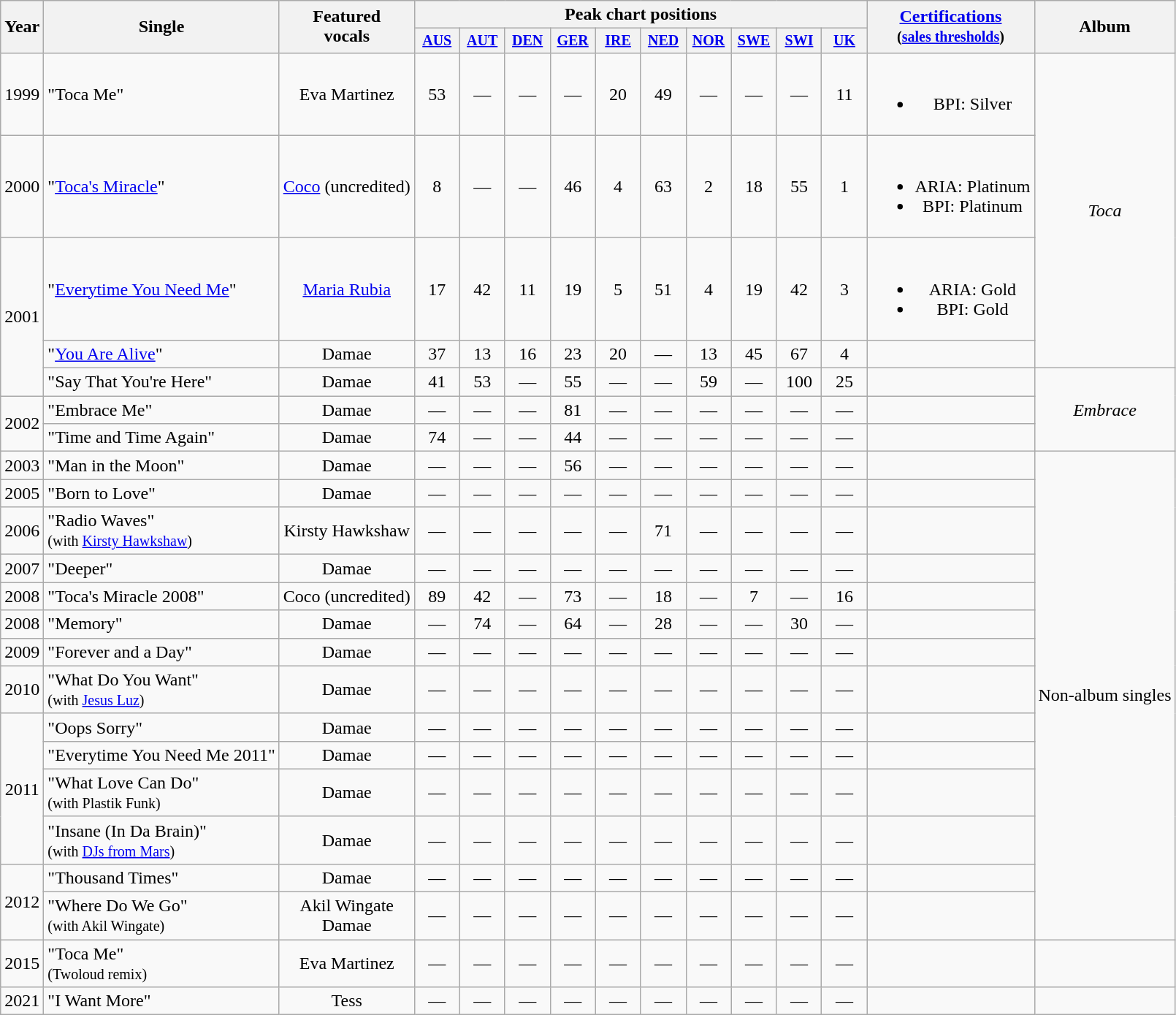<table class="wikitable" style="text-align:center;">
<tr>
<th rowspan="2">Year</th>
<th rowspan="2">Single</th>
<th rowspan="2">Featured<br>vocals</th>
<th colspan="10">Peak chart positions</th>
<th rowspan="2"><a href='#'>Certifications</a><br><small>(<a href='#'>sales thresholds</a>)</small></th>
<th rowspan="2">Album</th>
</tr>
<tr style="font-size:smaller;">
<th width="35"><a href='#'>AUS</a><br></th>
<th width="35"><a href='#'>AUT</a><br></th>
<th width="35"><a href='#'>DEN</a><br></th>
<th width="35"><a href='#'>GER</a><br></th>
<th width="35"><a href='#'>IRE</a><br></th>
<th width="35"><a href='#'>NED</a><br></th>
<th width="35"><a href='#'>NOR</a><br></th>
<th width="35"><a href='#'>SWE</a><br></th>
<th width="35"><a href='#'>SWI</a><br></th>
<th width="35"><a href='#'>UK</a><br></th>
</tr>
<tr>
<td>1999</td>
<td align="left">"Toca Me"</td>
<td>Eva Martinez</td>
<td>53</td>
<td>—</td>
<td>—</td>
<td>—</td>
<td>20</td>
<td>49</td>
<td>—</td>
<td>—</td>
<td>—</td>
<td>11</td>
<td><br><ul><li>BPI: Silver</li></ul></td>
<td rowspan="4"><em>Toca</em></td>
</tr>
<tr>
<td>2000</td>
<td align="left">"<a href='#'>Toca's Miracle</a>"</td>
<td><a href='#'>Coco</a> (uncredited)</td>
<td>8</td>
<td>—</td>
<td>—</td>
<td>46</td>
<td>4</td>
<td>63</td>
<td>2</td>
<td>18</td>
<td>55</td>
<td>1</td>
<td><br><ul><li>ARIA: Platinum</li><li>BPI: Platinum</li></ul></td>
</tr>
<tr>
<td rowspan="3">2001</td>
<td align="left">"<a href='#'>Everytime You Need Me</a>"</td>
<td><a href='#'>Maria Rubia</a></td>
<td>17</td>
<td>42</td>
<td>11</td>
<td>19</td>
<td>5</td>
<td>51</td>
<td>4</td>
<td>19</td>
<td>42</td>
<td>3</td>
<td><br><ul><li>ARIA: Gold</li><li>BPI: Gold</li></ul></td>
</tr>
<tr>
<td align="left">"<a href='#'>You Are Alive</a>"</td>
<td>Damae</td>
<td>37</td>
<td>13</td>
<td>16</td>
<td>23</td>
<td>20</td>
<td>—</td>
<td>13</td>
<td>45</td>
<td>67</td>
<td>4</td>
<td></td>
</tr>
<tr>
<td align="left">"Say That You're Here"</td>
<td>Damae</td>
<td>41</td>
<td>53</td>
<td>—</td>
<td>55</td>
<td>—</td>
<td>—</td>
<td>59</td>
<td>—</td>
<td>100</td>
<td>25</td>
<td></td>
<td rowspan="3"><em>Embrace</em></td>
</tr>
<tr>
<td rowspan="2">2002</td>
<td align="left">"Embrace Me"</td>
<td>Damae</td>
<td>—</td>
<td>—</td>
<td>—</td>
<td>81</td>
<td>—</td>
<td>—</td>
<td>—</td>
<td>—</td>
<td>—</td>
<td>—</td>
<td></td>
</tr>
<tr>
<td align="left">"Time and Time Again"</td>
<td>Damae</td>
<td>74</td>
<td>—</td>
<td>—</td>
<td>44</td>
<td>—</td>
<td>—</td>
<td>—</td>
<td>—</td>
<td>—</td>
<td>—</td>
<td></td>
</tr>
<tr>
<td>2003</td>
<td align="left">"Man in the Moon"</td>
<td>Damae</td>
<td>—</td>
<td>—</td>
<td>—</td>
<td>56</td>
<td>—</td>
<td>—</td>
<td>—</td>
<td>—</td>
<td>—</td>
<td>—</td>
<td></td>
<td rowspan="14">Non-album singles</td>
</tr>
<tr>
<td>2005</td>
<td align="left">"Born to Love"</td>
<td>Damae</td>
<td>—</td>
<td>—</td>
<td>—</td>
<td>—</td>
<td>—</td>
<td>—</td>
<td>—</td>
<td>—</td>
<td>—</td>
<td>—</td>
<td></td>
</tr>
<tr>
<td>2006</td>
<td align="left">"Radio Waves"<br><small>(with <a href='#'>Kirsty Hawkshaw</a>)</small></td>
<td>Kirsty Hawkshaw</td>
<td>—</td>
<td>—</td>
<td>—</td>
<td>—</td>
<td>—</td>
<td>71</td>
<td>—</td>
<td>—</td>
<td>—</td>
<td>—</td>
<td></td>
</tr>
<tr>
<td>2007</td>
<td align="left">"Deeper"</td>
<td>Damae</td>
<td>—</td>
<td>—</td>
<td>—</td>
<td>—</td>
<td>—</td>
<td>—</td>
<td>—</td>
<td>—</td>
<td>—</td>
<td>—</td>
<td></td>
</tr>
<tr>
<td>2008</td>
<td align="left">"Toca's Miracle 2008"</td>
<td>Coco (uncredited)</td>
<td>89</td>
<td>42</td>
<td>—</td>
<td>73</td>
<td>—</td>
<td>18</td>
<td>—</td>
<td>7</td>
<td>—</td>
<td>16</td>
</tr>
<tr>
<td>2008</td>
<td align="left">"Memory"</td>
<td>Damae</td>
<td>—</td>
<td>74</td>
<td>—</td>
<td>64</td>
<td>—</td>
<td>28</td>
<td>—</td>
<td>—</td>
<td>30</td>
<td>—</td>
<td></td>
</tr>
<tr>
<td>2009</td>
<td align="left">"Forever and a Day"</td>
<td>Damae</td>
<td>—</td>
<td>—</td>
<td>—</td>
<td>—</td>
<td>—</td>
<td>—</td>
<td>—</td>
<td>—</td>
<td>—</td>
<td>—</td>
<td></td>
</tr>
<tr>
<td>2010</td>
<td align="left">"What Do You Want"<br><small>(with <a href='#'>Jesus Luz</a>)</small></td>
<td>Damae</td>
<td>—</td>
<td>—</td>
<td>—</td>
<td>—</td>
<td>—</td>
<td>—</td>
<td>—</td>
<td>—</td>
<td>—</td>
<td>—</td>
<td></td>
</tr>
<tr>
<td rowspan=4>2011</td>
<td align="left">"Oops Sorry"</td>
<td>Damae</td>
<td>—</td>
<td>—</td>
<td>—</td>
<td>—</td>
<td>—</td>
<td>—</td>
<td>—</td>
<td>—</td>
<td>—</td>
<td>—</td>
<td></td>
</tr>
<tr>
<td align="left">"Everytime You Need Me 2011"</td>
<td>Damae</td>
<td>—</td>
<td>—</td>
<td>—</td>
<td>—</td>
<td>—</td>
<td>—</td>
<td>—</td>
<td>—</td>
<td>—</td>
<td>—</td>
<td></td>
</tr>
<tr>
<td align="left">"What Love Can Do"<br><small>(with Plastik Funk)</small></td>
<td>Damae</td>
<td>—</td>
<td>—</td>
<td>—</td>
<td>—</td>
<td>—</td>
<td>—</td>
<td>—</td>
<td>—</td>
<td>—</td>
<td>—</td>
<td></td>
</tr>
<tr>
<td align="left">"Insane (In Da Brain)"<br><small>(with <a href='#'>DJs from Mars</a>)</small></td>
<td>Damae</td>
<td>—</td>
<td>—</td>
<td>—</td>
<td>—</td>
<td>—</td>
<td>—</td>
<td>—</td>
<td>—</td>
<td>—</td>
<td>—</td>
<td></td>
</tr>
<tr>
<td rowspan=2>2012</td>
<td align="left">"Thousand Times"</td>
<td>Damae</td>
<td>—</td>
<td>—</td>
<td>—</td>
<td>—</td>
<td>—</td>
<td>—</td>
<td>—</td>
<td>—</td>
<td>—</td>
<td>—</td>
<td></td>
</tr>
<tr>
<td align="left">"Where Do We Go"<br><small>(with Akil Wingate)</small></td>
<td>Akil Wingate<br>Damae</td>
<td>—</td>
<td>—</td>
<td>—</td>
<td>—</td>
<td>—</td>
<td>—</td>
<td>—</td>
<td>—</td>
<td>—</td>
<td>—</td>
<td></td>
</tr>
<tr>
<td>2015</td>
<td align="left">"Toca Me"<br><small>(Twoloud remix)</small></td>
<td>Eva Martinez</td>
<td>—</td>
<td>—</td>
<td>—</td>
<td>—</td>
<td>—</td>
<td>—</td>
<td>—</td>
<td>—</td>
<td>—</td>
<td>—</td>
<td></td>
<td></td>
</tr>
<tr>
<td>2021</td>
<td align="left">"I Want More"</td>
<td>Tess</td>
<td>—</td>
<td>—</td>
<td>—</td>
<td>—</td>
<td>—</td>
<td>—</td>
<td>—</td>
<td>—</td>
<td>—</td>
<td>—</td>
<td></td>
<td></td>
</tr>
</table>
